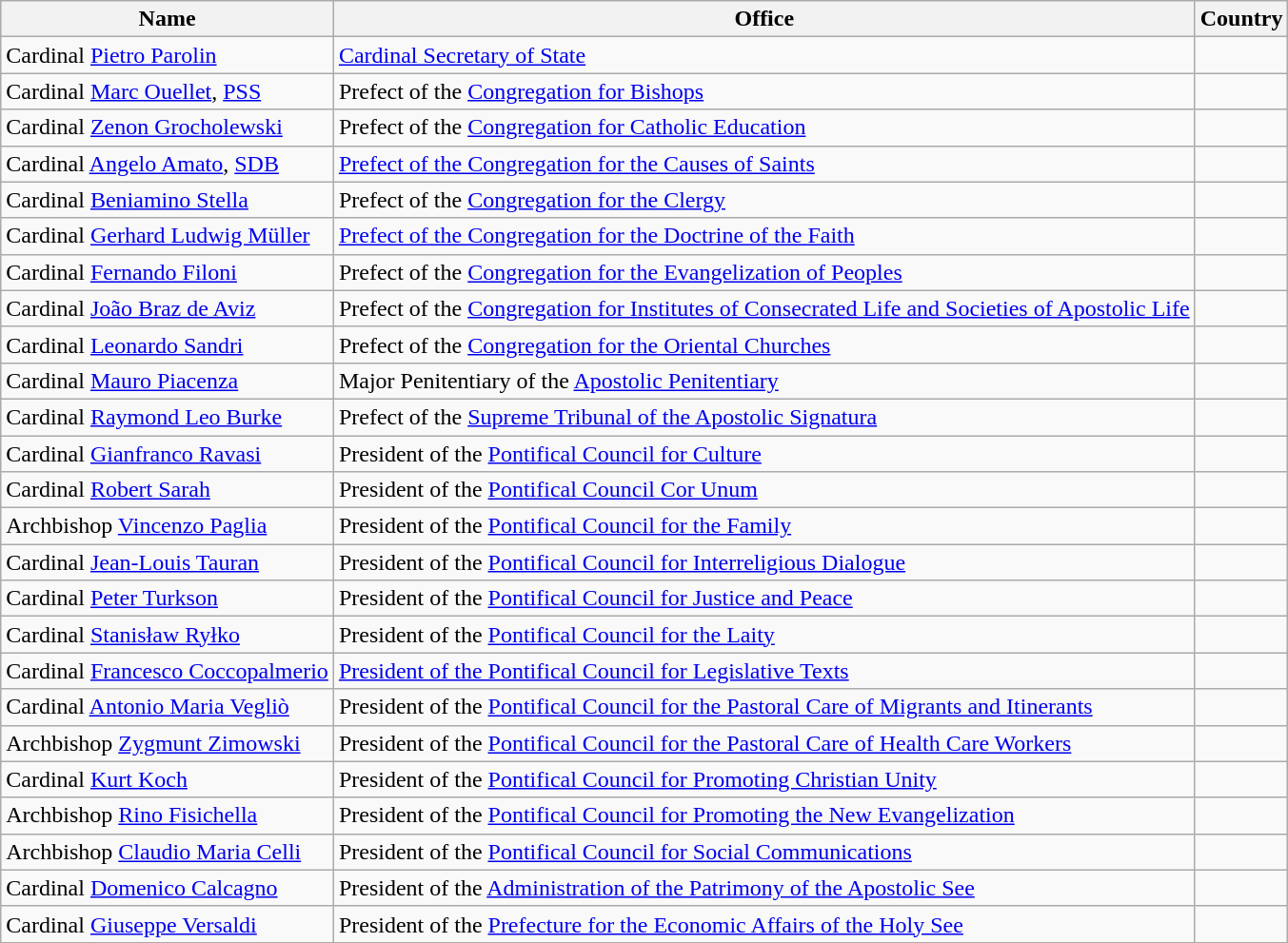<table class="wikitable">
<tr>
<th>Name</th>
<th>Office</th>
<th>Country</th>
</tr>
<tr>
<td>Cardinal <a href='#'>Pietro Parolin</a></td>
<td><a href='#'>Cardinal Secretary of State</a></td>
<td></td>
</tr>
<tr>
<td>Cardinal <a href='#'>Marc Ouellet</a>, <a href='#'>PSS</a></td>
<td>Prefect of the <a href='#'>Congregation for Bishops</a></td>
<td></td>
</tr>
<tr>
<td>Cardinal <a href='#'>Zenon Grocholewski</a></td>
<td>Prefect of the <a href='#'>Congregation for Catholic Education</a></td>
<td></td>
</tr>
<tr>
<td>Cardinal <a href='#'>Angelo Amato</a>, <a href='#'>SDB</a></td>
<td><a href='#'>Prefect of the Congregation for the Causes of Saints</a></td>
<td></td>
</tr>
<tr>
<td>Cardinal <a href='#'>Beniamino Stella</a></td>
<td>Prefect of the <a href='#'>Congregation for the Clergy</a></td>
<td></td>
</tr>
<tr>
<td>Cardinal <a href='#'>Gerhard Ludwig Müller</a></td>
<td><a href='#'>Prefect of the Congregation for the Doctrine of the Faith</a></td>
<td></td>
</tr>
<tr>
<td>Cardinal <a href='#'>Fernando Filoni</a></td>
<td>Prefect of the <a href='#'>Congregation for the Evangelization of Peoples</a></td>
<td></td>
</tr>
<tr>
<td>Cardinal <a href='#'>João Braz de Aviz</a></td>
<td>Prefect of the <a href='#'>Congregation for Institutes of Consecrated Life and Societies of Apostolic Life</a></td>
<td></td>
</tr>
<tr>
<td>Cardinal <a href='#'>Leonardo Sandri</a></td>
<td>Prefect of the <a href='#'>Congregation for the Oriental Churches</a></td>
<td></td>
</tr>
<tr>
<td>Cardinal <a href='#'>Mauro Piacenza</a></td>
<td>Major Penitentiary of the <a href='#'>Apostolic Penitentiary</a></td>
<td></td>
</tr>
<tr>
<td>Cardinal <a href='#'>Raymond Leo Burke</a></td>
<td>Prefect of the <a href='#'>Supreme Tribunal of the Apostolic Signatura</a></td>
<td></td>
</tr>
<tr>
<td>Cardinal <a href='#'>Gianfranco Ravasi</a></td>
<td>President of the <a href='#'>Pontifical Council for Culture</a></td>
<td></td>
</tr>
<tr>
<td>Cardinal <a href='#'>Robert Sarah</a></td>
<td>President of the <a href='#'>Pontifical Council Cor Unum</a></td>
<td></td>
</tr>
<tr>
<td>Archbishop <a href='#'>Vincenzo Paglia</a></td>
<td>President of the <a href='#'>Pontifical Council for the Family</a></td>
<td></td>
</tr>
<tr>
<td>Cardinal <a href='#'>Jean-Louis Tauran</a></td>
<td>President of the <a href='#'>Pontifical Council for Interreligious Dialogue</a></td>
<td></td>
</tr>
<tr>
<td>Cardinal <a href='#'>Peter Turkson</a></td>
<td>President of the <a href='#'>Pontifical Council for Justice and Peace</a></td>
<td></td>
</tr>
<tr>
<td>Cardinal <a href='#'>Stanisław Ryłko</a></td>
<td>President of the <a href='#'>Pontifical Council for the Laity</a></td>
<td></td>
</tr>
<tr>
<td>Cardinal <a href='#'>Francesco Coccopalmerio</a></td>
<td><a href='#'>President of the Pontifical Council for Legislative Texts</a></td>
<td></td>
</tr>
<tr>
<td>Cardinal <a href='#'>Antonio Maria Vegliò</a></td>
<td>President of the <a href='#'>Pontifical Council for the Pastoral Care of Migrants and Itinerants</a></td>
<td></td>
</tr>
<tr>
<td>Archbishop <a href='#'>Zygmunt Zimowski</a></td>
<td>President of the <a href='#'>Pontifical Council for the Pastoral Care of Health Care Workers</a></td>
<td></td>
</tr>
<tr>
<td>Cardinal <a href='#'>Kurt Koch</a></td>
<td>President of the <a href='#'>Pontifical Council for Promoting Christian Unity</a></td>
<td></td>
</tr>
<tr>
<td>Archbishop <a href='#'>Rino Fisichella</a></td>
<td>President of the <a href='#'>Pontifical Council for Promoting the New Evangelization</a></td>
<td></td>
</tr>
<tr>
<td>Archbishop <a href='#'>Claudio Maria Celli</a></td>
<td>President of the <a href='#'>Pontifical Council for Social Communications</a></td>
<td></td>
</tr>
<tr>
<td>Cardinal <a href='#'>Domenico Calcagno</a></td>
<td>President of the <a href='#'>Administration of the Patrimony of the Apostolic See</a></td>
<td></td>
</tr>
<tr>
<td>Cardinal <a href='#'>Giuseppe Versaldi</a></td>
<td>President of the <a href='#'>Prefecture for the Economic Affairs of the Holy See</a></td>
<td></td>
</tr>
</table>
